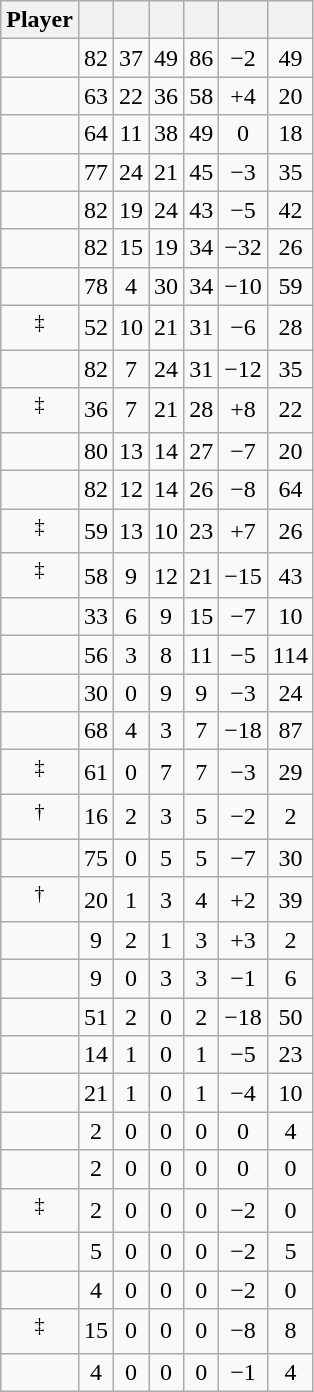<table class="wikitable sortable" style="text-align:center;">
<tr>
<th>Player</th>
<th></th>
<th></th>
<th></th>
<th></th>
<th data-sort-type="number"></th>
<th></th>
</tr>
<tr>
<td></td>
<td>82</td>
<td>37</td>
<td>49</td>
<td>86</td>
<td>−2</td>
<td>49</td>
</tr>
<tr>
<td></td>
<td>63</td>
<td>22</td>
<td>36</td>
<td>58</td>
<td>+4</td>
<td>20</td>
</tr>
<tr>
<td></td>
<td>64</td>
<td>11</td>
<td>38</td>
<td>49</td>
<td>0</td>
<td>18</td>
</tr>
<tr>
<td></td>
<td>77</td>
<td>24</td>
<td>21</td>
<td>45</td>
<td>−3</td>
<td>35</td>
</tr>
<tr>
<td></td>
<td>82</td>
<td>19</td>
<td>24</td>
<td>43</td>
<td>−5</td>
<td>42</td>
</tr>
<tr>
<td></td>
<td>82</td>
<td>15</td>
<td>19</td>
<td>34</td>
<td>−32</td>
<td>26</td>
</tr>
<tr>
<td></td>
<td>78</td>
<td>4</td>
<td>30</td>
<td>34</td>
<td>−10</td>
<td>59</td>
</tr>
<tr>
<td><sup>‡</sup></td>
<td>52</td>
<td>10</td>
<td>21</td>
<td>31</td>
<td>−6</td>
<td>28</td>
</tr>
<tr>
<td></td>
<td>82</td>
<td>7</td>
<td>24</td>
<td>31</td>
<td>−12</td>
<td>35</td>
</tr>
<tr>
<td><sup>‡</sup></td>
<td>36</td>
<td>7</td>
<td>21</td>
<td>28</td>
<td>+8</td>
<td>22</td>
</tr>
<tr>
<td></td>
<td>80</td>
<td>13</td>
<td>14</td>
<td>27</td>
<td>−7</td>
<td>20</td>
</tr>
<tr>
<td></td>
<td>82</td>
<td>12</td>
<td>14</td>
<td>26</td>
<td>−8</td>
<td>64</td>
</tr>
<tr>
<td><sup>‡</sup></td>
<td>59</td>
<td>13</td>
<td>10</td>
<td>23</td>
<td>+7</td>
<td>26</td>
</tr>
<tr>
<td><sup>‡</sup></td>
<td>58</td>
<td>9</td>
<td>12</td>
<td>21</td>
<td>−15</td>
<td>43</td>
</tr>
<tr>
<td></td>
<td>33</td>
<td>6</td>
<td>9</td>
<td>15</td>
<td>−7</td>
<td>10</td>
</tr>
<tr>
<td></td>
<td>56</td>
<td>3</td>
<td>8</td>
<td>11</td>
<td>−5</td>
<td>114</td>
</tr>
<tr>
<td></td>
<td>30</td>
<td>0</td>
<td>9</td>
<td>9</td>
<td>−3</td>
<td>24</td>
</tr>
<tr>
<td></td>
<td>68</td>
<td>4</td>
<td>3</td>
<td>7</td>
<td>−18</td>
<td>87</td>
</tr>
<tr>
<td><sup>‡</sup></td>
<td>61</td>
<td>0</td>
<td>7</td>
<td>7</td>
<td>−3</td>
<td>29</td>
</tr>
<tr>
<td><sup>†</sup></td>
<td>16</td>
<td>2</td>
<td>3</td>
<td>5</td>
<td>−2</td>
<td>2</td>
</tr>
<tr>
<td></td>
<td>75</td>
<td>0</td>
<td>5</td>
<td>5</td>
<td>−7</td>
<td>30</td>
</tr>
<tr>
<td><sup>†</sup></td>
<td>20</td>
<td>1</td>
<td>3</td>
<td>4</td>
<td>+2</td>
<td>39</td>
</tr>
<tr>
<td></td>
<td>9</td>
<td>2</td>
<td>1</td>
<td>3</td>
<td>+3</td>
<td>2</td>
</tr>
<tr>
<td></td>
<td>9</td>
<td>0</td>
<td>3</td>
<td>3</td>
<td>−1</td>
<td>6</td>
</tr>
<tr>
<td></td>
<td>51</td>
<td>2</td>
<td>0</td>
<td>2</td>
<td>−18</td>
<td>50</td>
</tr>
<tr>
<td></td>
<td>14</td>
<td>1</td>
<td>0</td>
<td>1</td>
<td>−5</td>
<td>23</td>
</tr>
<tr>
<td></td>
<td>21</td>
<td>1</td>
<td>0</td>
<td>1</td>
<td>−4</td>
<td>10</td>
</tr>
<tr>
<td></td>
<td>2</td>
<td>0</td>
<td>0</td>
<td>0</td>
<td>0</td>
<td>4</td>
</tr>
<tr>
<td></td>
<td>2</td>
<td>0</td>
<td>0</td>
<td>0</td>
<td>0</td>
<td>0</td>
</tr>
<tr>
<td><sup>‡</sup></td>
<td>2</td>
<td>0</td>
<td>0</td>
<td>0</td>
<td>−2</td>
<td>0</td>
</tr>
<tr>
<td></td>
<td>5</td>
<td>0</td>
<td>0</td>
<td>0</td>
<td>−2</td>
<td>5</td>
</tr>
<tr>
<td></td>
<td>4</td>
<td>0</td>
<td>0</td>
<td>0</td>
<td>−2</td>
<td>0</td>
</tr>
<tr>
<td><sup>‡</sup></td>
<td>15</td>
<td>0</td>
<td>0</td>
<td>0</td>
<td>−8</td>
<td>8</td>
</tr>
<tr>
<td></td>
<td>4</td>
<td>0</td>
<td>0</td>
<td>0</td>
<td>−1</td>
<td>4</td>
</tr>
</table>
